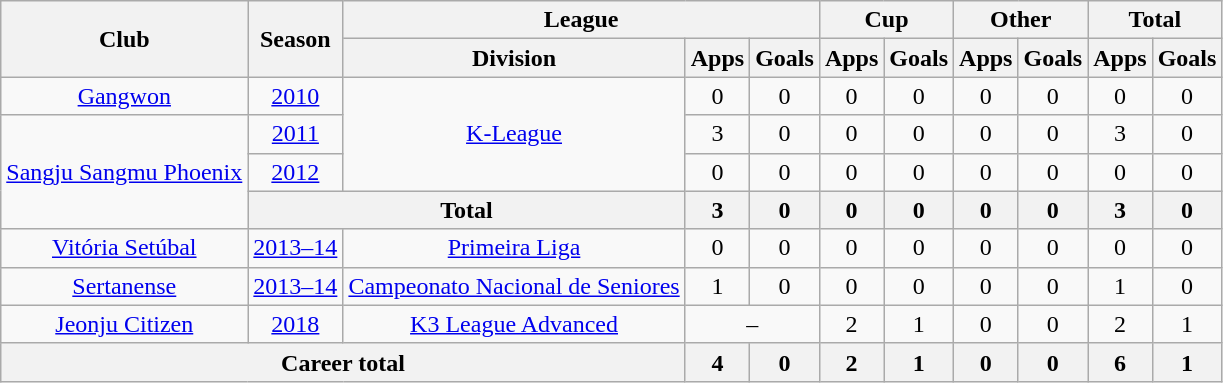<table class="wikitable" style="text-align: center">
<tr>
<th rowspan="2">Club</th>
<th rowspan="2">Season</th>
<th colspan="3">League</th>
<th colspan="2">Cup</th>
<th colspan="2">Other</th>
<th colspan="2">Total</th>
</tr>
<tr>
<th>Division</th>
<th>Apps</th>
<th>Goals</th>
<th>Apps</th>
<th>Goals</th>
<th>Apps</th>
<th>Goals</th>
<th>Apps</th>
<th>Goals</th>
</tr>
<tr>
<td><a href='#'>Gangwon</a></td>
<td><a href='#'>2010</a></td>
<td rowspan="3"><a href='#'>K-League</a></td>
<td>0</td>
<td>0</td>
<td>0</td>
<td>0</td>
<td>0</td>
<td>0</td>
<td>0</td>
<td>0</td>
</tr>
<tr>
<td rowspan="3"><a href='#'>Sangju Sangmu Phoenix</a></td>
<td><a href='#'>2011</a></td>
<td>3</td>
<td>0</td>
<td>0</td>
<td>0</td>
<td>0</td>
<td>0</td>
<td>3</td>
<td>0</td>
</tr>
<tr>
<td><a href='#'>2012</a></td>
<td>0</td>
<td>0</td>
<td>0</td>
<td>0</td>
<td>0</td>
<td>0</td>
<td>0</td>
<td>0</td>
</tr>
<tr>
<th colspan=2>Total</th>
<th>3</th>
<th>0</th>
<th>0</th>
<th>0</th>
<th>0</th>
<th>0</th>
<th>3</th>
<th>0</th>
</tr>
<tr>
<td><a href='#'>Vitória Setúbal</a></td>
<td><a href='#'>2013–14</a></td>
<td><a href='#'>Primeira Liga</a></td>
<td>0</td>
<td>0</td>
<td>0</td>
<td>0</td>
<td>0</td>
<td>0</td>
<td>0</td>
<td>0</td>
</tr>
<tr>
<td><a href='#'>Sertanense</a></td>
<td><a href='#'>2013–14</a></td>
<td><a href='#'>Campeonato Nacional de Seniores</a></td>
<td>1</td>
<td>0</td>
<td>0</td>
<td>0</td>
<td>0</td>
<td>0</td>
<td>1</td>
<td>0</td>
</tr>
<tr>
<td><a href='#'>Jeonju Citizen</a></td>
<td><a href='#'>2018</a></td>
<td><a href='#'>K3 League Advanced</a></td>
<td colspan="2">–</td>
<td>2</td>
<td>1</td>
<td>0</td>
<td>0</td>
<td>2</td>
<td>1</td>
</tr>
<tr>
<th colspan=3>Career total</th>
<th>4</th>
<th>0</th>
<th>2</th>
<th>1</th>
<th>0</th>
<th>0</th>
<th>6</th>
<th>1</th>
</tr>
</table>
